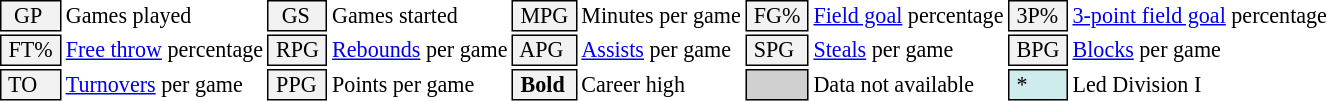<table class="toccolours" style="font-size: 92%; white-space: nowrap;">
<tr>
<td style="background-color: #F2F2F2; border: 1px solid black;">  GP</td>
<td>Games played</td>
<td style="background-color: #F2F2F2; border: 1px solid black">  GS </td>
<td>Games started</td>
<td style="background-color: #F2F2F2; border: 1px solid black"> MPG </td>
<td>Minutes per game</td>
<td style="background-color: #F2F2F2; border: 1px solid black;"> FG% </td>
<td><a href='#'>Field goal</a> percentage</td>
<td style="background-color: #F2F2F2; border: 1px solid black"> 3P% </td>
<td><a href='#'>3-point field goal</a> percentage</td>
</tr>
<tr>
<td style="background-color: #F2F2F2; border: 1px solid black"> FT% </td>
<td><a href='#'>Free throw</a> percentage</td>
<td style="background-color: #F2F2F2; border: 1px solid black;"> RPG </td>
<td><a href='#'>Rebounds</a> per game</td>
<td style="background-color: #F2F2F2; border: 1px solid black"> APG </td>
<td><a href='#'>Assists</a> per game</td>
<td style="background-color: #F2F2F2; border: 1px solid black"> SPG </td>
<td><a href='#'>Steals</a> per game</td>
<td style="background-color: #F2F2F2; border: 1px solid black;"> BPG </td>
<td><a href='#'>Blocks</a> per game</td>
</tr>
<tr>
<td style="background-color: #F2F2F2; border: 1px solid black"> TO </td>
<td><a href='#'>Turnovers</a> per game</td>
<td style="background-color: #F2F2F2; border: 1px solid black"> PPG </td>
<td>Points per game</td>
<td style="background-color: #F2F2F2; border: 1px solid black"> <strong>Bold</strong> </td>
<td>Career high</td>
<td style="background-color: #d0d0d0; border: 1px solid black"></td>
<td>Data not available</td>
<td style="background-color: #cfecec; border: 1px solid black"> * </td>
<td>Led Division I</td>
</tr>
</table>
